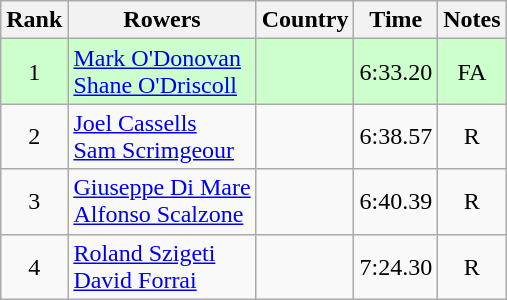<table class="wikitable" style="text-align:center">
<tr>
<th>Rank</th>
<th>Rowers</th>
<th>Country</th>
<th>Time</th>
<th>Notes</th>
</tr>
<tr bgcolor=ccffcc>
<td>1</td>
<td align="left"><a href='#'>Mark O'Donovan</a><br><a href='#'>Shane O'Driscoll</a></td>
<td align="left"></td>
<td>6:33.20</td>
<td>FA</td>
</tr>
<tr>
<td>2</td>
<td align="left"><a href='#'>Joel Cassells</a><br><a href='#'>Sam Scrimgeour</a></td>
<td align="left"></td>
<td>6:38.57</td>
<td>R</td>
</tr>
<tr>
<td>3</td>
<td align="left"><a href='#'>Giuseppe Di Mare</a><br><a href='#'>Alfonso Scalzone</a></td>
<td align="left"></td>
<td>6:40.39</td>
<td>R</td>
</tr>
<tr>
<td>4</td>
<td align="left"><a href='#'>Roland Szigeti</a><br><a href='#'>David Forrai</a></td>
<td align="left"></td>
<td>7:24.30</td>
<td>R</td>
</tr>
</table>
